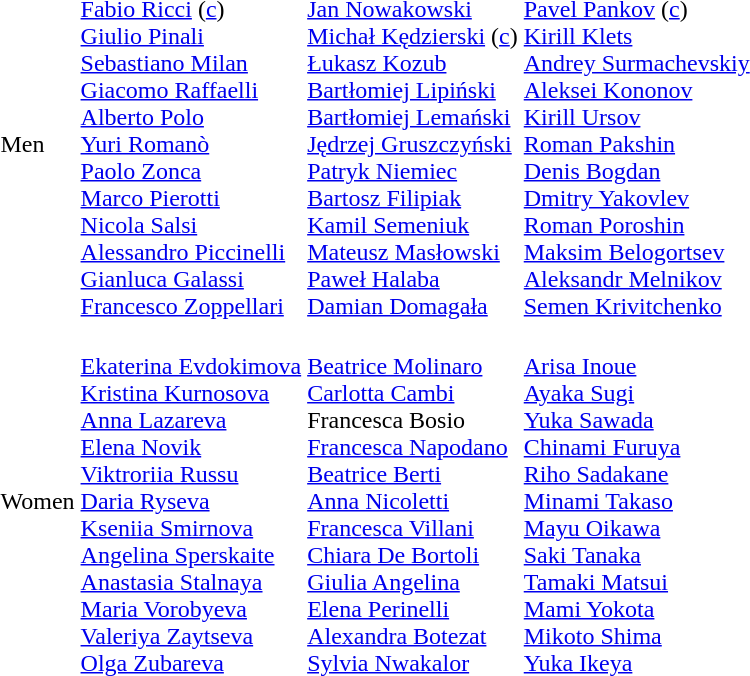<table>
<tr>
<td>Men<br></td>
<td><br><a href='#'>Fabio Ricci</a> (<a href='#'>c</a>)<br><a href='#'>Giulio Pinali</a><br><a href='#'>Sebastiano Milan</a><br><a href='#'>Giacomo Raffaelli</a><br><a href='#'>Alberto Polo</a><br><a href='#'>Yuri Romanò</a><br><a href='#'>Paolo Zonca</a><br><a href='#'>Marco Pierotti</a><br><a href='#'>Nicola Salsi</a><br><a href='#'>Alessandro Piccinelli</a><br><a href='#'>Gianluca Galassi</a><br><a href='#'>Francesco Zoppellari</a></td>
<td><br><a href='#'>Jan Nowakowski</a><br><a href='#'>Michał Kędzierski</a> (<a href='#'>c</a>)<br><a href='#'>Łukasz Kozub</a><br><a href='#'>Bartłomiej Lipiński</a><br><a href='#'>Bartłomiej Lemański</a><br><a href='#'>Jędrzej Gruszczyński</a><br><a href='#'>Patryk Niemiec</a><br><a href='#'>Bartosz Filipiak</a><br><a href='#'>Kamil Semeniuk</a><br><a href='#'>Mateusz Masłowski</a><br><a href='#'>Paweł Halaba</a><br><a href='#'>Damian Domagała</a></td>
<td><br><a href='#'>Pavel Pankov</a> (<a href='#'>c</a>)<br><a href='#'>Kirill Klets</a><br><a href='#'>Andrey Surmachevskiy</a><br><a href='#'>Aleksei Kononov</a><br><a href='#'>Kirill Ursov</a><br><a href='#'>Roman Pakshin</a><br><a href='#'>Denis Bogdan</a><br><a href='#'>Dmitry Yakovlev</a><br><a href='#'>Roman Poroshin</a><br><a href='#'>Maksim Belogortsev</a><br><a href='#'>Aleksandr Melnikov</a><br><a href='#'>Semen Krivitchenko</a></td>
</tr>
<tr>
<td>Women<br></td>
<td><br><a href='#'>Ekaterina Evdokimova</a><br><a href='#'>Kristina Kurnosova</a><br><a href='#'>Anna Lazareva</a><br><a href='#'>Elena Novik</a><br><a href='#'>Viktroriia Russu</a><br><a href='#'>Daria Ryseva</a><br><a href='#'>Kseniia Smirnova</a><br><a href='#'>Angelina Sperskaite</a><br><a href='#'>Anastasia Stalnaya</a><br><a href='#'>Maria Vorobyeva</a><br><a href='#'>Valeriya Zaytseva</a><br><a href='#'>Olga Zubareva</a></td>
<td><br><a href='#'>Beatrice Molinaro</a><br><a href='#'>Carlotta Cambi</a><br>Francesca Bosio<br><a href='#'>Francesca Napodano</a><br><a href='#'>Beatrice Berti</a><br><a href='#'>Anna Nicoletti</a><br><a href='#'>Francesca Villani</a><br><a href='#'>Chiara De Bortoli</a><br><a href='#'>Giulia Angelina</a><br><a href='#'>Elena Perinelli</a><br><a href='#'>Alexandra Botezat</a><br><a href='#'>Sylvia Nwakalor</a></td>
<td><br><a href='#'>Arisa Inoue</a><br><a href='#'>Ayaka Sugi</a><br><a href='#'>Yuka Sawada</a><br><a href='#'>Chinami Furuya</a><br><a href='#'>Riho Sadakane</a><br><a href='#'>Minami Takaso</a><br><a href='#'>Mayu Oikawa</a><br><a href='#'>Saki Tanaka</a><br><a href='#'>Tamaki Matsui</a><br><a href='#'>Mami Yokota</a><br><a href='#'>Mikoto Shima</a><br><a href='#'>Yuka Ikeya</a></td>
</tr>
</table>
